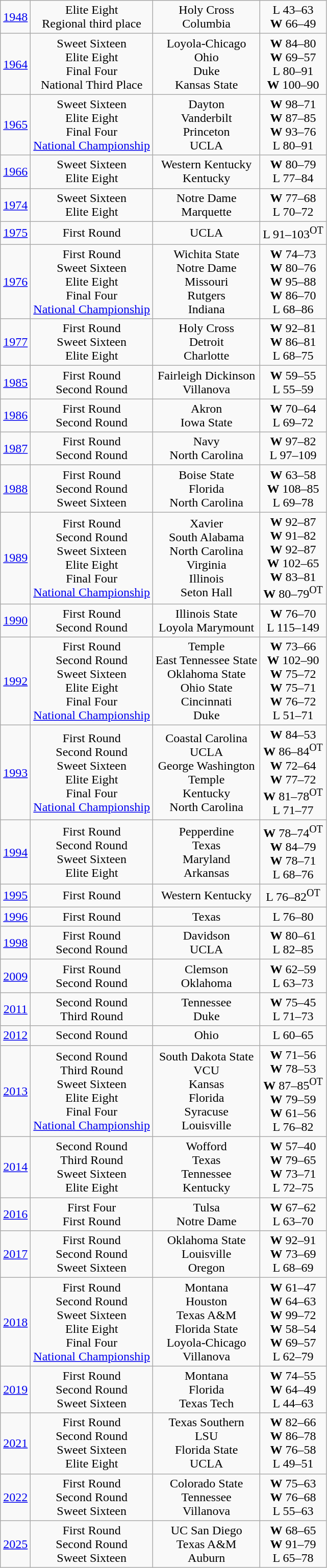<table class="wikitable">
<tr align="center">
<td><a href='#'>1948</a></td>
<td>Elite Eight<br>Regional third place</td>
<td>Holy Cross<br>Columbia</td>
<td>L 43–63<br><strong>W</strong> 66–49</td>
</tr>
<tr align="center">
<td><a href='#'>1964</a></td>
<td>Sweet Sixteen<br>Elite Eight<br>Final Four<br>National Third Place</td>
<td>Loyola-Chicago<br>Ohio<br>Duke<br>Kansas State</td>
<td><strong>W</strong> 84–80<br><strong>W</strong> 69–57<br>L 80–91<br><strong>W</strong> 100–90</td>
</tr>
<tr align="center">
<td><a href='#'>1965</a></td>
<td>Sweet Sixteen<br>Elite Eight<br>Final Four<br><a href='#'>National Championship</a></td>
<td>Dayton<br>Vanderbilt<br>Princeton<br>UCLA</td>
<td><strong>W</strong> 98–71<br><strong>W</strong> 87–85<br><strong>W</strong> 93–76<br>L 80–91</td>
</tr>
<tr align="center">
<td><a href='#'>1966</a></td>
<td>Sweet Sixteen<br>Elite Eight</td>
<td>Western Kentucky<br>Kentucky</td>
<td><strong>W</strong> 80–79<br>L 77–84</td>
</tr>
<tr align="center">
<td><a href='#'>1974</a></td>
<td>Sweet Sixteen<br>Elite Eight</td>
<td>Notre Dame<br>Marquette</td>
<td><strong>W</strong> 77–68<br>L 70–72</td>
</tr>
<tr align="center">
<td><a href='#'>1975</a></td>
<td>First Round</td>
<td>UCLA</td>
<td>L 91–103<sup>OT</sup></td>
</tr>
<tr align="center">
<td><a href='#'>1976</a></td>
<td>First Round<br>Sweet Sixteen<br>Elite Eight<br>Final Four<br><a href='#'>National Championship</a></td>
<td>Wichita State<br>Notre Dame<br>Missouri<br>Rutgers<br>Indiana</td>
<td><strong>W</strong> 74–73<br><strong>W</strong> 80–76<br><strong>W</strong> 95–88<br><strong>W</strong> 86–70<br>L 68–86</td>
</tr>
<tr align="center">
<td><a href='#'>1977</a></td>
<td>First Round<br>Sweet Sixteen<br>Elite Eight</td>
<td>Holy Cross<br>Detroit<br>Charlotte</td>
<td><strong>W</strong> 92–81<br><strong>W</strong> 86–81<br>L 68–75</td>
</tr>
<tr align="center">
<td><a href='#'>1985</a></td>
<td>First Round<br>Second Round</td>
<td>Fairleigh Dickinson<br>Villanova</td>
<td><strong>W</strong> 59–55<br>L 55–59</td>
</tr>
<tr align="center">
<td><a href='#'>1986</a></td>
<td>First Round<br>Second Round</td>
<td>Akron<br>Iowa State</td>
<td><strong>W</strong> 70–64<br>L 69–72</td>
</tr>
<tr align="center">
<td><a href='#'>1987</a></td>
<td>First Round<br>Second Round</td>
<td>Navy<br>North Carolina</td>
<td><strong>W</strong> 97–82<br>L 97–109</td>
</tr>
<tr align="center">
<td><a href='#'>1988</a></td>
<td>First Round<br>Second Round<br>Sweet Sixteen</td>
<td>Boise State<br>Florida<br>North Carolina</td>
<td><strong>W</strong> 63–58<br><strong>W</strong> 108–85<br>L 69–78</td>
</tr>
<tr align="center">
<td><a href='#'>1989</a></td>
<td>First Round<br>Second Round<br>Sweet Sixteen<br>Elite Eight<br>Final Four<br><a href='#'>National Championship</a></td>
<td>Xavier<br>South Alabama<br>North Carolina<br>Virginia<br>Illinois<br>Seton Hall</td>
<td><strong>W</strong> 92–87<br><strong>W</strong> 91–82<br><strong>W</strong> 92–87<br><strong>W</strong> 102–65<br><strong>W</strong> 83–81<br><strong>W</strong> 80–79<sup>OT</sup></td>
</tr>
<tr align="center">
<td><a href='#'>1990</a></td>
<td>First Round<br>Second Round</td>
<td>Illinois State<br>Loyola Marymount</td>
<td><strong>W</strong> 76–70<br>L 115–149</td>
</tr>
<tr align="center">
<td><a href='#'>1992</a></td>
<td>First Round<br>Second Round<br>Sweet Sixteen<br>Elite Eight<br>Final Four<br><a href='#'>National Championship</a></td>
<td>Temple<br>East Tennessee State<br>Oklahoma State<br>Ohio State<br>Cincinnati<br>Duke</td>
<td><strong>W</strong> 73–66<br><strong>W</strong> 102–90<br><strong>W</strong> 75–72<br><strong>W</strong> 75–71<br><strong>W</strong> 76–72<br>L 51–71</td>
</tr>
<tr align="center">
<td><a href='#'>1993</a></td>
<td>First Round<br>Second Round<br>Sweet Sixteen<br>Elite Eight<br>Final Four<br><a href='#'>National Championship</a></td>
<td>Coastal Carolina<br>UCLA<br>George Washington<br>Temple<br>Kentucky<br>North Carolina</td>
<td><strong>W</strong> 84–53<br><strong>W</strong> 86–84<sup>OT</sup><br><strong>W</strong> 72–64<br><strong>W</strong> 77–72<br><strong>W</strong> 81–78<sup>OT</sup><br>L 71–77</td>
</tr>
<tr align="center">
<td><a href='#'>1994</a></td>
<td>First Round<br>Second Round<br>Sweet Sixteen<br>Elite Eight</td>
<td>Pepperdine<br>Texas<br>Maryland<br>Arkansas</td>
<td><strong>W</strong> 78–74<sup>OT</sup><br><strong>W</strong> 84–79<br><strong>W</strong> 78–71<br>L 68–76</td>
</tr>
<tr align="center">
<td><a href='#'>1995</a></td>
<td>First Round</td>
<td>Western Kentucky</td>
<td>L 76–82<sup>OT</sup></td>
</tr>
<tr align="center">
<td><a href='#'>1996</a></td>
<td>First Round</td>
<td>Texas</td>
<td>L 76–80</td>
</tr>
<tr align="center">
<td><a href='#'>1998</a></td>
<td>First Round<br>Second Round</td>
<td>Davidson<br>UCLA</td>
<td><strong>W</strong> 80–61<br>L 82–85</td>
</tr>
<tr align="center">
<td><a href='#'>2009</a></td>
<td>First Round<br>Second Round</td>
<td>Clemson<br>Oklahoma</td>
<td><strong>W</strong> 62–59<br>L 63–73</td>
</tr>
<tr align="center">
<td><a href='#'>2011</a></td>
<td>Second Round<br>Third Round</td>
<td>Tennessee<br>Duke</td>
<td><strong>W</strong> 75–45<br>L 71–73</td>
</tr>
<tr align="center">
<td><a href='#'>2012</a></td>
<td>Second Round</td>
<td>Ohio</td>
<td>L 60–65</td>
</tr>
<tr align="center">
<td><a href='#'>2013</a></td>
<td>Second Round<br>Third Round<br>Sweet Sixteen<br>Elite Eight<br>Final Four<br><a href='#'>National Championship</a></td>
<td>South Dakota State<br>VCU<br>Kansas<br>Florida<br>Syracuse<br>Louisville</td>
<td><strong>W</strong> 71–56<br><strong>W</strong> 78–53<br><strong>W</strong> 87–85<sup>OT</sup><br><strong>W</strong> 79–59<br><strong>W</strong> 61–56<br>L 76–82</td>
</tr>
<tr align="center">
<td><a href='#'>2014</a></td>
<td>Second Round<br>Third Round<br>Sweet Sixteen<br>Elite Eight</td>
<td>Wofford<br>Texas<br>Tennessee<br>Kentucky</td>
<td><strong>W</strong> 57–40<br><strong>W</strong> 79–65<br><strong>W</strong> 73–71<br>L 72–75</td>
</tr>
<tr align="center">
<td><a href='#'>2016</a></td>
<td>First Four<br>First Round</td>
<td>Tulsa<br>Notre Dame</td>
<td><strong>W</strong> 67–62<br>L 63–70</td>
</tr>
<tr align="center">
<td><a href='#'>2017</a></td>
<td>First Round<br>Second Round<br>Sweet Sixteen</td>
<td>Oklahoma State<br>Louisville<br>Oregon</td>
<td><strong>W</strong> 92–91<br> <strong>W</strong> 73–69<br> L 68–69</td>
</tr>
<tr align="center">
<td><a href='#'>2018</a></td>
<td>First Round<br>Second Round<br>Sweet Sixteen<br>Elite Eight<br>Final Four<br><a href='#'>National Championship</a></td>
<td>Montana<br>Houston<br>Texas A&M<br>Florida State<br>Loyola-Chicago<br>Villanova</td>
<td><strong>W</strong> 61–47<br><strong>W</strong> 64–63<br><strong>W</strong> 99–72<br><strong>W</strong> 58–54<br><strong>W</strong> 69–57<br>L 62–79</td>
</tr>
<tr align="center">
<td><a href='#'>2019</a></td>
<td>First Round<br>Second Round<br>Sweet Sixteen<br></td>
<td>Montana<br>Florida<br>Texas Tech</td>
<td><strong>W</strong> 74–55 <br><strong>W</strong> 64–49 <br>L 44–63</td>
</tr>
<tr align="center">
<td><a href='#'>2021</a></td>
<td>First Round<br>Second Round<br>Sweet Sixteen<br>Elite Eight</td>
<td>Texas Southern<br>LSU<br>Florida State<br>UCLA</td>
<td><strong>W</strong> 82–66<br><strong>W</strong> 86–78<br><strong>W</strong> 76–58<br>L 49–51</td>
</tr>
<tr align="center">
<td><a href='#'>2022</a></td>
<td>First Round<br>Second Round<br>Sweet Sixteen</td>
<td>Colorado State<br>Tennessee<br>Villanova</td>
<td><strong>W</strong> 75–63<br><strong>W</strong> 76–68<br>L 55–63</td>
</tr>
<tr align="center">
<td><a href='#'>2025</a></td>
<td>First Round<br>Second Round<br>Sweet Sixteen</td>
<td>UC San Diego<br>Texas A&M<br>Auburn</td>
<td><strong>W</strong> 68–65<br><strong>W</strong> 91–79<br>L 65–78</td>
</tr>
</table>
